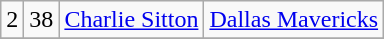<table class="wikitable">
<tr align="center" bgcolor="">
<td>2</td>
<td>38</td>
<td><a href='#'>Charlie Sitton</a></td>
<td><a href='#'>Dallas Mavericks</a></td>
</tr>
<tr align="center" bgcolor="">
</tr>
</table>
